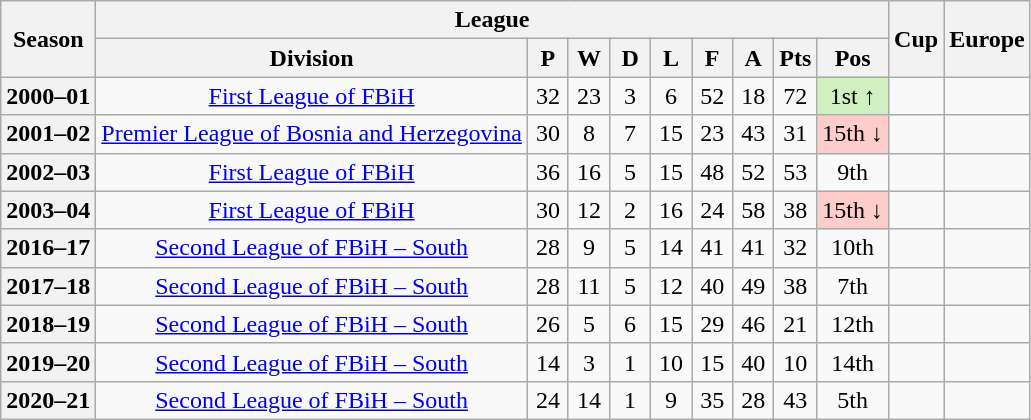<table class="wikitable" style="text-align: center">
<tr>
<th rowspan="2">Season</th>
<th colspan="9">League</th>
<th rowspan="2">Cup</th>
<th rowspan="2">Europe</th>
</tr>
<tr>
<th>Division</th>
<th width="20">P</th>
<th width="20">W</th>
<th width="20">D</th>
<th width="20">L</th>
<th width="20">F</th>
<th width="20">A</th>
<th width="20">Pts</th>
<th>Pos</th>
</tr>
<tr>
<th>2000–01</th>
<td><a href='#'>First League of FBiH</a></td>
<td>32</td>
<td>23</td>
<td>3</td>
<td>6</td>
<td>52</td>
<td>18</td>
<td>72</td>
<td bgcolor=#D0F0C0>1st ↑</td>
<td></td>
<td></td>
</tr>
<tr>
<th>2001–02</th>
<td><a href='#'>Premier League of Bosnia and Herzegovina</a></td>
<td>30</td>
<td>8</td>
<td>7</td>
<td>15</td>
<td>23</td>
<td>43</td>
<td>31</td>
<td bgcolor=#FFCCCC>15th ↓</td>
<td></td>
<td></td>
</tr>
<tr>
<th>2002–03</th>
<td><a href='#'>First League of FBiH</a></td>
<td>36</td>
<td>16</td>
<td>5</td>
<td>15</td>
<td>48</td>
<td>52</td>
<td>53</td>
<td>9th</td>
<td></td>
<td></td>
</tr>
<tr>
<th>2003–04</th>
<td><a href='#'>First League of FBiH</a></td>
<td>30</td>
<td>12</td>
<td>2</td>
<td>16</td>
<td>24</td>
<td>58</td>
<td>38</td>
<td bgcolor=#FFCCCC>15th ↓</td>
<td></td>
<td></td>
</tr>
<tr>
<th>2016–17</th>
<td><a href='#'>Second League of FBiH – South</a></td>
<td>28</td>
<td>9</td>
<td>5</td>
<td>14</td>
<td>41</td>
<td>41</td>
<td>32</td>
<td>10th</td>
<td></td>
<td></td>
</tr>
<tr>
<th>2017–18</th>
<td><a href='#'>Second League of FBiH – South</a></td>
<td>28</td>
<td>11</td>
<td>5</td>
<td>12</td>
<td>40</td>
<td>49</td>
<td>38</td>
<td>7th</td>
<td></td>
<td></td>
</tr>
<tr>
<th>2018–19</th>
<td><a href='#'>Second League of FBiH – South</a></td>
<td>26</td>
<td>5</td>
<td>6</td>
<td>15</td>
<td>29</td>
<td>46</td>
<td>21</td>
<td>12th</td>
<td></td>
<td></td>
</tr>
<tr>
<th>2019–20</th>
<td><a href='#'>Second League of FBiH – South</a></td>
<td>14</td>
<td>3</td>
<td>1</td>
<td>10</td>
<td>15</td>
<td>40</td>
<td>10</td>
<td>14th</td>
<td></td>
<td></td>
</tr>
<tr>
<th>2020–21</th>
<td><a href='#'>Second League of FBiH – South</a></td>
<td>24</td>
<td>14</td>
<td>1</td>
<td>9</td>
<td>35</td>
<td>28</td>
<td>43</td>
<td>5th</td>
<td></td>
<td></td>
</tr>
</table>
